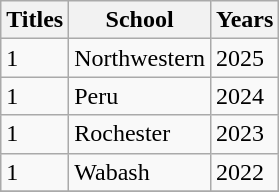<table class="wikitable">
<tr>
<th>Titles</th>
<th>School</th>
<th>Years</th>
</tr>
<tr>
<td>1</td>
<td>Northwestern</td>
<td>2025</td>
</tr>
<tr>
<td>1</td>
<td>Peru</td>
<td>2024</td>
</tr>
<tr>
<td>1</td>
<td>Rochester</td>
<td>2023</td>
</tr>
<tr>
<td>1</td>
<td>Wabash</td>
<td>2022</td>
</tr>
<tr>
</tr>
</table>
